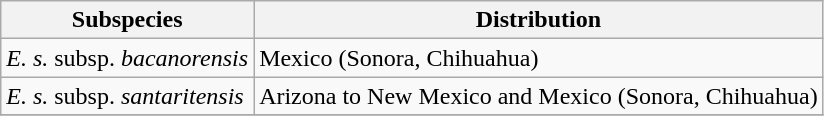<table class="wikitable ">
<tr>
<th>Subspecies</th>
<th>Distribution</th>
</tr>
<tr>
<td><em>E. s.</em> subsp. <em>bacanorensis</em> </td>
<td>Mexico (Sonora, Chihuahua)</td>
</tr>
<tr>
<td><em>E. s.</em> subsp. <em>santaritensis</em></td>
<td>Arizona to New Mexico and Mexico (Sonora, Chihuahua)</td>
</tr>
<tr>
</tr>
</table>
